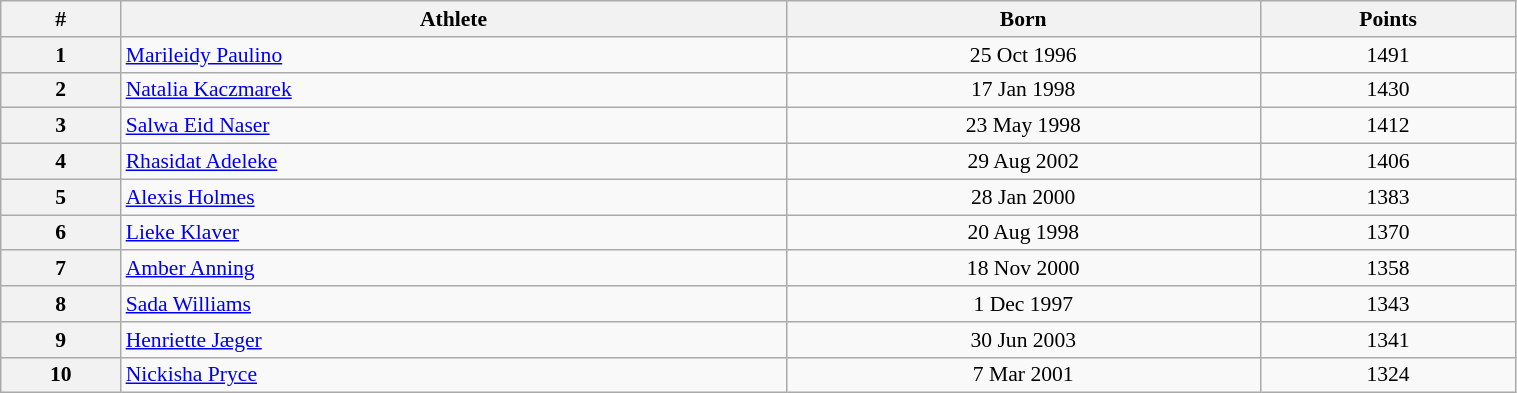<table class="wikitable" width=80% style="font-size:90%; text-align:center;">
<tr>
<th>#</th>
<th>Athlete</th>
<th>Born</th>
<th>Points</th>
</tr>
<tr>
<th>1</th>
<td align=left> <a href='#'>Marileidy Paulino</a></td>
<td>25 Oct 1996</td>
<td>1491</td>
</tr>
<tr>
<th>2</th>
<td align=left> <a href='#'>Natalia Kaczmarek</a></td>
<td>17 Jan 1998</td>
<td>1430</td>
</tr>
<tr>
<th>3</th>
<td align=left> <a href='#'>Salwa Eid Naser</a></td>
<td>23 May 1998</td>
<td>1412</td>
</tr>
<tr>
<th>4</th>
<td align=left> <a href='#'>Rhasidat Adeleke</a></td>
<td>29 Aug 2002</td>
<td>1406</td>
</tr>
<tr>
<th>5</th>
<td align=left> <a href='#'>Alexis Holmes</a></td>
<td>28 Jan 2000</td>
<td>1383</td>
</tr>
<tr>
<th>6</th>
<td align=left> <a href='#'>Lieke Klaver</a></td>
<td>20 Aug 1998</td>
<td>1370</td>
</tr>
<tr>
<th>7</th>
<td align=left> <a href='#'>Amber Anning</a></td>
<td>18 Nov 2000</td>
<td>1358</td>
</tr>
<tr>
<th>8</th>
<td align=left> <a href='#'>Sada Williams</a></td>
<td>1 Dec 1997</td>
<td>1343</td>
</tr>
<tr>
<th>9</th>
<td align=left> <a href='#'>Henriette Jæger</a></td>
<td>30 Jun 2003</td>
<td>1341</td>
</tr>
<tr>
<th>10</th>
<td align=left> <a href='#'>Nickisha Pryce</a></td>
<td>7 Mar 2001</td>
<td>1324</td>
</tr>
</table>
